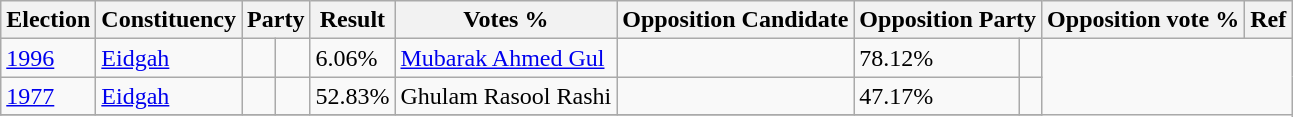<table class="wikitable sortable">
<tr>
<th>Election</th>
<th>Constituency</th>
<th colspan="2">Party</th>
<th>Result</th>
<th>Votes %</th>
<th>Opposition Candidate</th>
<th colspan="2">Opposition Party</th>
<th>Opposition vote %</th>
<th>Ref</th>
</tr>
<tr>
<td><a href='#'>1996</a></td>
<td><a href='#'>Eidgah</a></td>
<td></td>
<td></td>
<td>6.06%</td>
<td><a href='#'>Mubarak Ahmed Gul</a></td>
<td></td>
<td>78.12%</td>
<td></td>
</tr>
<tr>
<td><a href='#'>1977</a></td>
<td><a href='#'>Eidgah</a></td>
<td></td>
<td></td>
<td>52.83%</td>
<td>Ghulam Rasool Rashi</td>
<td></td>
<td>47.17%</td>
<td></td>
</tr>
<tr>
</tr>
</table>
